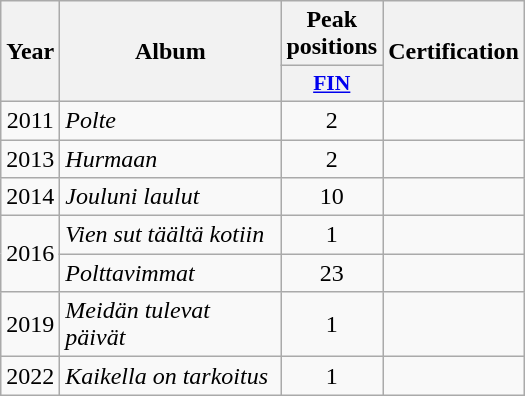<table class="wikitable">
<tr>
<th align="center" rowspan="2" width="10">Year</th>
<th align="center" rowspan="2" width="140">Album</th>
<th align="center" colspan="1" width="20">Peak positions</th>
<th align="center" rowspan="2" width="70">Certification</th>
</tr>
<tr>
<th scope="col" style="width:3em;font-size:90%;"><a href='#'>FIN</a><br></th>
</tr>
<tr>
<td style="text-align:center;">2011</td>
<td><em>Polte</em></td>
<td style="text-align:center;">2</td>
<td style="text-align:center;"></td>
</tr>
<tr>
<td style="text-align:center;">2013</td>
<td><em>Hurmaan</em></td>
<td style="text-align:center;">2</td>
<td style="text-align:center;"></td>
</tr>
<tr>
<td style="text-align:center;">2014</td>
<td><em>Jouluni laulut</em></td>
<td style="text-align:center;">10</td>
<td style="text-align:center;"></td>
</tr>
<tr>
<td style="text-align:center;" rowspan="2">2016</td>
<td><em>Vien sut täältä kotiin</em></td>
<td style="text-align:center;">1</td>
<td style="text-align:center;"></td>
</tr>
<tr>
<td><em>Polttavimmat</em></td>
<td style="text-align:center;">23<br></td>
<td style="text-align:center;"></td>
</tr>
<tr>
<td style="text-align:center;">2019</td>
<td><em>Meidän tulevat päivät</em></td>
<td style="text-align:center;">1<br></td>
<td style="text-align:center;"></td>
</tr>
<tr>
<td style="text-align:center;">2022</td>
<td><em>Kaikella on tarkoitus</em></td>
<td style="text-align:center;">1<br></td>
<td style="text-align:center;"></td>
</tr>
</table>
